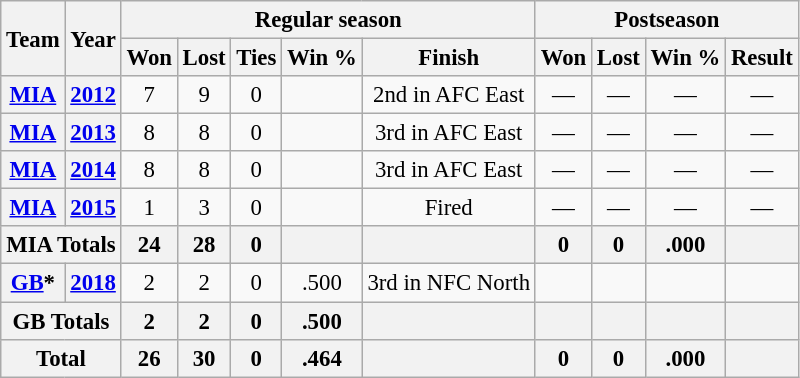<table class="wikitable" style="font-size: 95%; text-align:center;">
<tr>
<th rowspan="2">Team</th>
<th rowspan="2">Year</th>
<th colspan="5">Regular season</th>
<th colspan="4">Postseason</th>
</tr>
<tr>
<th>Won</th>
<th>Lost</th>
<th>Ties</th>
<th>Win %</th>
<th>Finish</th>
<th>Won</th>
<th>Lost</th>
<th>Win %</th>
<th>Result</th>
</tr>
<tr>
<th><a href='#'>MIA</a></th>
<th><a href='#'>2012</a></th>
<td>7</td>
<td>9</td>
<td>0</td>
<td></td>
<td>2nd in AFC East</td>
<td>—</td>
<td>—</td>
<td>—</td>
<td>—</td>
</tr>
<tr>
<th><a href='#'>MIA</a></th>
<th><a href='#'>2013</a></th>
<td>8</td>
<td>8</td>
<td>0</td>
<td></td>
<td>3rd in AFC East</td>
<td>—</td>
<td>—</td>
<td>—</td>
<td>—</td>
</tr>
<tr>
<th><a href='#'>MIA</a></th>
<th><a href='#'>2014</a></th>
<td>8</td>
<td>8</td>
<td>0</td>
<td></td>
<td>3rd in AFC East</td>
<td>—</td>
<td>—</td>
<td>—</td>
<td>—</td>
</tr>
<tr>
<th><a href='#'>MIA</a></th>
<th><a href='#'>2015</a></th>
<td>1</td>
<td>3</td>
<td>0</td>
<td></td>
<td>Fired</td>
<td>—</td>
<td>—</td>
<td>—</td>
<td>—</td>
</tr>
<tr>
<th colspan="2">MIA Totals</th>
<th>24</th>
<th>28</th>
<th>0</th>
<th></th>
<th></th>
<th>0</th>
<th>0</th>
<th>.000</th>
<th></th>
</tr>
<tr>
<th><a href='#'>GB</a>*</th>
<th><a href='#'>2018</a></th>
<td>2</td>
<td>2</td>
<td>0</td>
<td>.500</td>
<td>3rd in NFC North</td>
<td></td>
<td></td>
<td></td>
<td></td>
</tr>
<tr>
<th colspan="2">GB Totals</th>
<th>2</th>
<th>2</th>
<th>0</th>
<th>.500</th>
<th></th>
<th></th>
<th></th>
<th></th>
<th></th>
</tr>
<tr>
<th colspan="2">Total</th>
<th>26</th>
<th>30</th>
<th>0</th>
<th>.464</th>
<th></th>
<th>0</th>
<th>0</th>
<th>.000</th>
<th></th>
</tr>
</table>
